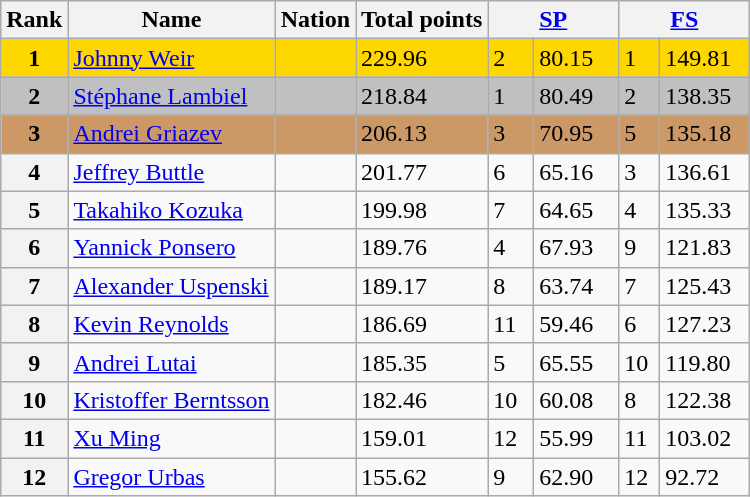<table class="wikitable">
<tr>
<th>Rank</th>
<th>Name</th>
<th>Nation</th>
<th>Total points</th>
<th colspan="2" width="80px"><a href='#'>SP</a></th>
<th colspan="2" width="80px"><a href='#'>FS</a></th>
</tr>
<tr bgcolor="gold">
<td align="center"><strong>1</strong></td>
<td><a href='#'>Johnny Weir</a></td>
<td></td>
<td>229.96</td>
<td>2</td>
<td>80.15</td>
<td>1</td>
<td>149.81</td>
</tr>
<tr bgcolor="silver">
<td align="center"><strong>2</strong></td>
<td><a href='#'>Stéphane Lambiel</a></td>
<td></td>
<td>218.84</td>
<td>1</td>
<td>80.49</td>
<td>2</td>
<td>138.35</td>
</tr>
<tr bgcolor="cc9966">
<td align="center"><strong>3</strong></td>
<td><a href='#'>Andrei Griazev</a></td>
<td></td>
<td>206.13</td>
<td>3</td>
<td>70.95</td>
<td>5</td>
<td>135.18</td>
</tr>
<tr>
<th>4</th>
<td><a href='#'>Jeffrey Buttle</a></td>
<td></td>
<td>201.77</td>
<td>6</td>
<td>65.16</td>
<td>3</td>
<td>136.61</td>
</tr>
<tr>
<th>5</th>
<td><a href='#'>Takahiko Kozuka</a></td>
<td></td>
<td>199.98</td>
<td>7</td>
<td>64.65</td>
<td>4</td>
<td>135.33</td>
</tr>
<tr>
<th>6</th>
<td><a href='#'>Yannick Ponsero</a></td>
<td></td>
<td>189.76</td>
<td>4</td>
<td>67.93</td>
<td>9</td>
<td>121.83</td>
</tr>
<tr>
<th>7</th>
<td><a href='#'>Alexander Uspenski</a></td>
<td></td>
<td>189.17</td>
<td>8</td>
<td>63.74</td>
<td>7</td>
<td>125.43</td>
</tr>
<tr>
<th>8</th>
<td><a href='#'>Kevin Reynolds</a></td>
<td></td>
<td>186.69</td>
<td>11</td>
<td>59.46</td>
<td>6</td>
<td>127.23</td>
</tr>
<tr>
<th>9</th>
<td><a href='#'>Andrei Lutai</a></td>
<td></td>
<td>185.35</td>
<td>5</td>
<td>65.55</td>
<td>10</td>
<td>119.80</td>
</tr>
<tr>
<th>10</th>
<td><a href='#'>Kristoffer Berntsson</a></td>
<td></td>
<td>182.46</td>
<td>10</td>
<td>60.08</td>
<td>8</td>
<td>122.38</td>
</tr>
<tr>
<th>11</th>
<td><a href='#'>Xu Ming</a></td>
<td></td>
<td>159.01</td>
<td>12</td>
<td>55.99</td>
<td>11</td>
<td>103.02</td>
</tr>
<tr>
<th>12</th>
<td><a href='#'>Gregor Urbas</a></td>
<td></td>
<td>155.62</td>
<td>9</td>
<td>62.90</td>
<td>12</td>
<td>92.72</td>
</tr>
</table>
